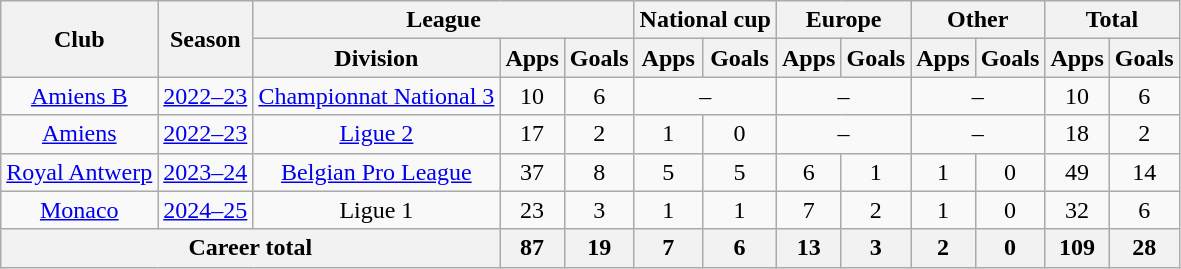<table class="wikitable" style="text-align: center">
<tr>
<th rowspan="2">Club</th>
<th rowspan="2">Season</th>
<th colspan="3">League</th>
<th colspan="2">National cup</th>
<th colspan="2">Europe</th>
<th colspan="2">Other</th>
<th colspan="2">Total</th>
</tr>
<tr>
<th>Division</th>
<th>Apps</th>
<th>Goals</th>
<th>Apps</th>
<th>Goals</th>
<th>Apps</th>
<th>Goals</th>
<th>Apps</th>
<th>Goals</th>
<th>Apps</th>
<th>Goals</th>
</tr>
<tr>
<td><a href='#'>Amiens B</a></td>
<td><a href='#'>2022–23</a></td>
<td><a href='#'>Championnat National 3</a></td>
<td>10</td>
<td>6</td>
<td colspan="2">–</td>
<td colspan="2">–</td>
<td colspan="2">–</td>
<td>10</td>
<td>6</td>
</tr>
<tr>
<td><a href='#'>Amiens</a></td>
<td><a href='#'>2022–23</a></td>
<td><a href='#'>Ligue 2</a></td>
<td>17</td>
<td>2</td>
<td>1</td>
<td>0</td>
<td colspan="2">–</td>
<td colspan="2">–</td>
<td>18</td>
<td>2</td>
</tr>
<tr>
<td><a href='#'>Royal Antwerp</a></td>
<td><a href='#'>2023–24</a></td>
<td><a href='#'>Belgian Pro League</a></td>
<td>37</td>
<td>8</td>
<td>5</td>
<td>5</td>
<td>6</td>
<td>1</td>
<td>1</td>
<td>0</td>
<td>49</td>
<td>14</td>
</tr>
<tr>
<td><a href='#'>Monaco</a></td>
<td><a href='#'>2024–25</a></td>
<td>Ligue 1</td>
<td>23</td>
<td>3</td>
<td>1</td>
<td>1</td>
<td>7</td>
<td>2</td>
<td>1</td>
<td>0</td>
<td>32</td>
<td>6</td>
</tr>
<tr>
<th colspan="3">Career total</th>
<th>87</th>
<th>19</th>
<th>7</th>
<th>6</th>
<th>13</th>
<th>3</th>
<th>2</th>
<th>0</th>
<th>109</th>
<th>28</th>
</tr>
</table>
